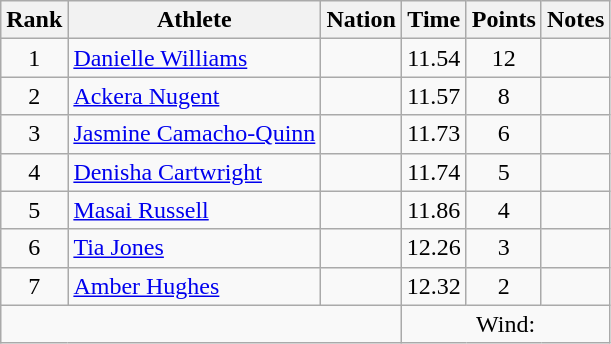<table class="wikitable mw-datatable sortable" style="text-align:center;">
<tr>
<th scope="col" style="width: 10px;">Rank</th>
<th scope="col">Athlete</th>
<th scope="col">Nation</th>
<th scope="col">Time</th>
<th scope="col">Points</th>
<th scope="col">Notes</th>
</tr>
<tr>
<td>1</td>
<td align="left"><a href='#'>Danielle Williams</a> </td>
<td align="left"></td>
<td>11.54</td>
<td>12</td>
<td></td>
</tr>
<tr>
<td>2</td>
<td align="left"><a href='#'>Ackera Nugent</a> </td>
<td align="left"></td>
<td>11.57</td>
<td>8</td>
<td></td>
</tr>
<tr>
<td>3</td>
<td align="left"><a href='#'>Jasmine Camacho-Quinn</a> </td>
<td align="left"></td>
<td>11.73</td>
<td>6</td>
<td></td>
</tr>
<tr>
<td>4</td>
<td align="left"><a href='#'>Denisha Cartwright</a> </td>
<td align="left"></td>
<td>11.74</td>
<td>5</td>
<td></td>
</tr>
<tr>
<td>5</td>
<td align="left"><a href='#'>Masai Russell</a> </td>
<td align="left"></td>
<td>11.86</td>
<td>4</td>
<td></td>
</tr>
<tr>
<td>6</td>
<td align="left"><a href='#'>Tia Jones</a> </td>
<td align="left"></td>
<td>12.26</td>
<td>3</td>
<td></td>
</tr>
<tr>
<td>7</td>
<td align="left"><a href='#'>Amber Hughes</a> </td>
<td align="left"></td>
<td>12.32</td>
<td>2</td>
<td></td>
</tr>
<tr class="sortbottom">
<td colspan="3"></td>
<td colspan="3">Wind: </td>
</tr>
</table>
